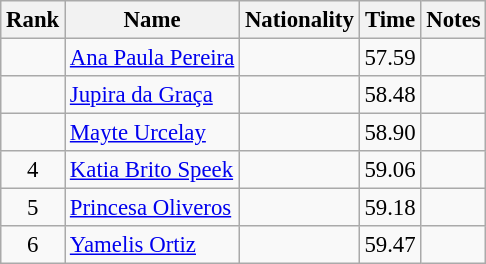<table class="wikitable sortable" style="text-align:center;font-size:95%">
<tr>
<th>Rank</th>
<th>Name</th>
<th>Nationality</th>
<th>Time</th>
<th>Notes</th>
</tr>
<tr>
<td></td>
<td align=left><a href='#'>Ana Paula Pereira</a></td>
<td align=left></td>
<td>57.59</td>
<td></td>
</tr>
<tr>
<td></td>
<td align=left><a href='#'>Jupira da Graça</a></td>
<td align=left></td>
<td>58.48</td>
<td></td>
</tr>
<tr>
<td></td>
<td align=left><a href='#'>Mayte Urcelay</a></td>
<td align=left></td>
<td>58.90</td>
<td></td>
</tr>
<tr>
<td>4</td>
<td align=left><a href='#'>Katia Brito Speek</a></td>
<td align=left></td>
<td>59.06</td>
<td></td>
</tr>
<tr>
<td>5</td>
<td align=left><a href='#'>Princesa Oliveros</a></td>
<td align=left></td>
<td>59.18</td>
<td></td>
</tr>
<tr>
<td>6</td>
<td align=left><a href='#'>Yamelis Ortiz</a></td>
<td align=left></td>
<td>59.47</td>
<td></td>
</tr>
</table>
